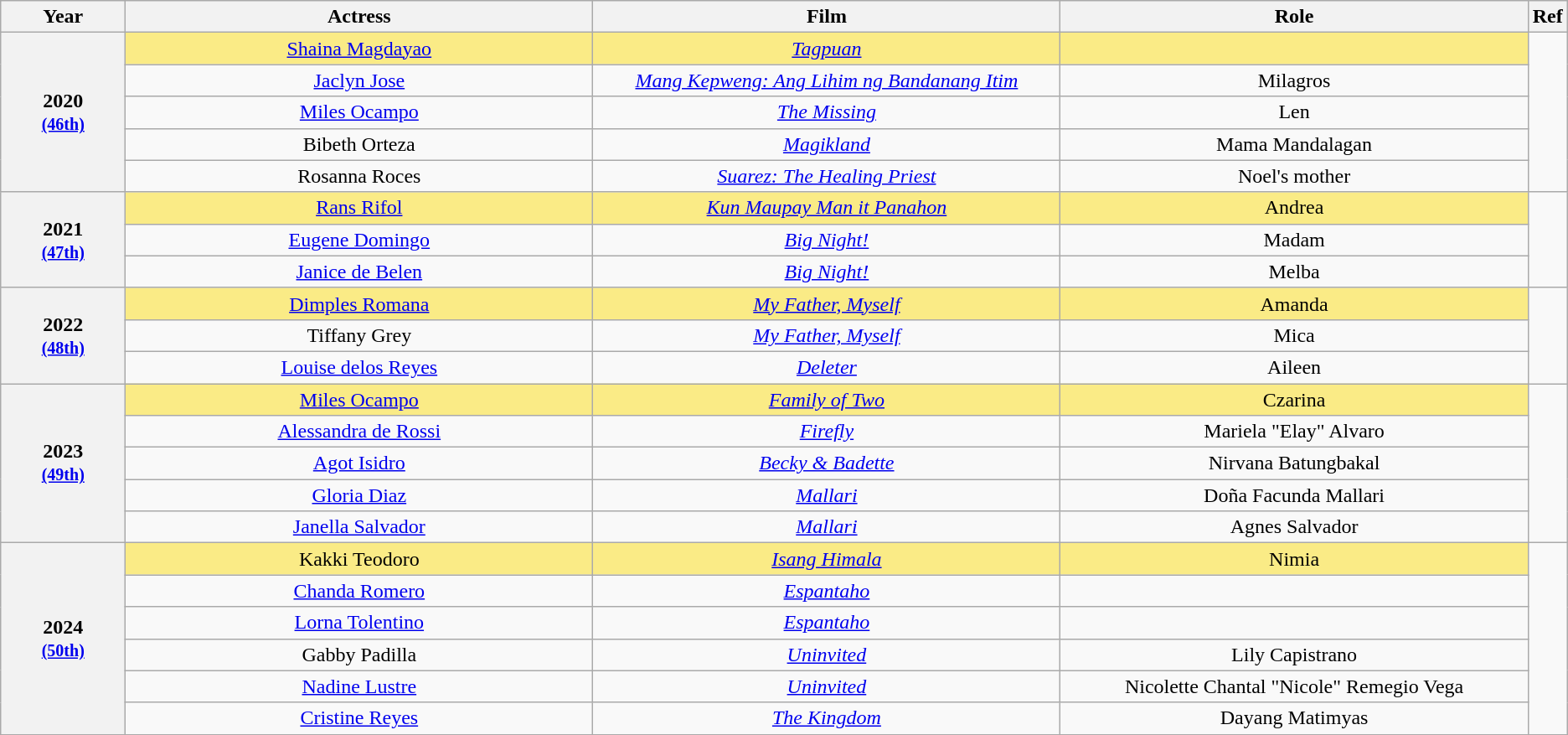<table class="wikitable" style="text-align:center">
<tr>
<th scope="col" style="width:8%;">Year</th>
<th scope="col" style="width:30%;">Actress</th>
<th scope="col" style="width:30%;">Film</th>
<th scope="col" style="width:30%;">Role</th>
<th scope="col" style="width:2%;">Ref</th>
</tr>
<tr>
<th rowspan="5" scope="row" style="text-align:center">2020 <br><small><a href='#'>(46th)</a> </small></th>
<td style="background:#FAEB86"><a href='#'>Shaina Magdayao</a></td>
<td style="background:#FAEB86"><em><a href='#'>Tagpuan</a></em></td>
<td style="background:#FAEB86"></td>
<td rowspan="5"></td>
</tr>
<tr>
<td><a href='#'>Jaclyn Jose</a></td>
<td><em><a href='#'>Mang Kepweng: Ang Lihim ng Bandanang Itim</a></em></td>
<td>Milagros</td>
</tr>
<tr>
<td><a href='#'>Miles Ocampo</a></td>
<td><em><a href='#'>The Missing</a></em></td>
<td>Len</td>
</tr>
<tr>
<td>Bibeth Orteza</td>
<td><em><a href='#'>Magikland</a></em></td>
<td>Mama Mandalagan</td>
</tr>
<tr>
<td>Rosanna Roces</td>
<td><em><a href='#'>Suarez: The Healing Priest</a></em></td>
<td>Noel's mother</td>
</tr>
<tr>
<th rowspan="3" scope="row" style="text-align:center">2021 <br><small><a href='#'>(47th)</a> </small></th>
<td style="background:#FAEB86"><a href='#'>Rans Rifol</a></td>
<td style="background:#FAEB86"><em><a href='#'>Kun Maupay Man it Panahon</a></em></td>
<td style="background:#FAEB86">Andrea</td>
<td rowspan="3"></td>
</tr>
<tr>
<td><a href='#'>Eugene Domingo</a></td>
<td><em><a href='#'>Big Night!</a></em></td>
<td>Madam</td>
</tr>
<tr>
<td><a href='#'>Janice de Belen</a></td>
<td><em><a href='#'>Big Night!</a></em></td>
<td>Melba</td>
</tr>
<tr>
<th rowspan="3" scope="row" style="text-align:center">2022 <br><small><a href='#'>(48th)</a> </small></th>
<td style="background:#FAEB86"><a href='#'>Dimples Romana</a> </td>
<td style="background:#FAEB86"><em><a href='#'>My Father, Myself</a></em></td>
<td style="background:#FAEB86">Amanda</td>
<td rowspan="3"></td>
</tr>
<tr>
<td>Tiffany Grey</td>
<td><em><a href='#'>My Father, Myself</a></em></td>
<td>Mica</td>
</tr>
<tr>
<td><a href='#'>Louise delos Reyes</a></td>
<td><em><a href='#'>Deleter</a></em></td>
<td>Aileen</td>
</tr>
<tr>
<th rowspan="5" scope="row" style="text-align:center">2023 <br><small><a href='#'>(49th)</a> </small></th>
<td style="background:#FAEB86"><a href='#'>Miles Ocampo</a> </td>
<td style="background:#FAEB86"><em><a href='#'>Family of Two</a></em></td>
<td style="background:#FAEB86">Czarina</td>
<td rowspan="5"></td>
</tr>
<tr>
<td><a href='#'>Alessandra de Rossi</a></td>
<td><em><a href='#'>Firefly</a></em></td>
<td>Mariela "Elay" Alvaro</td>
</tr>
<tr>
<td><a href='#'>Agot Isidro</a></td>
<td><em><a href='#'>Becky & Badette</a></em></td>
<td>Nirvana Batungbakal</td>
</tr>
<tr>
<td><a href='#'>Gloria Diaz</a></td>
<td><em><a href='#'>Mallari</a></em></td>
<td>Doña Facunda Mallari</td>
</tr>
<tr>
<td><a href='#'>Janella Salvador</a></td>
<td><em><a href='#'>Mallari</a></em></td>
<td>Agnes Salvador</td>
</tr>
<tr>
<th rowspan="6" scope="row" style="text-align:center">2024 <br><small><a href='#'>(50th)</a> </small></th>
<td style="background:#FAEB86">Kakki Teodoro </td>
<td style="background:#FAEB86"><em><a href='#'>Isang Himala</a></em></td>
<td style="background:#FAEB86">Nimia</td>
<td rowspan="6"></td>
</tr>
<tr>
<td><a href='#'>Chanda Romero</a></td>
<td><em><a href='#'>Espantaho</a></em></td>
<td></td>
</tr>
<tr>
<td><a href='#'>Lorna Tolentino</a></td>
<td><em><a href='#'>Espantaho</a></em></td>
<td></td>
</tr>
<tr>
<td>Gabby Padilla</td>
<td><em><a href='#'>Uninvited</a></em></td>
<td>Lily Capistrano</td>
</tr>
<tr>
<td><a href='#'>Nadine Lustre</a></td>
<td><em><a href='#'>Uninvited</a></em></td>
<td>Nicolette Chantal "Nicole" Remegio Vega</td>
</tr>
<tr>
<td><a href='#'>Cristine Reyes</a></td>
<td><em><a href='#'>The Kingdom</a></em></td>
<td>Dayang Matimyas</td>
</tr>
</table>
